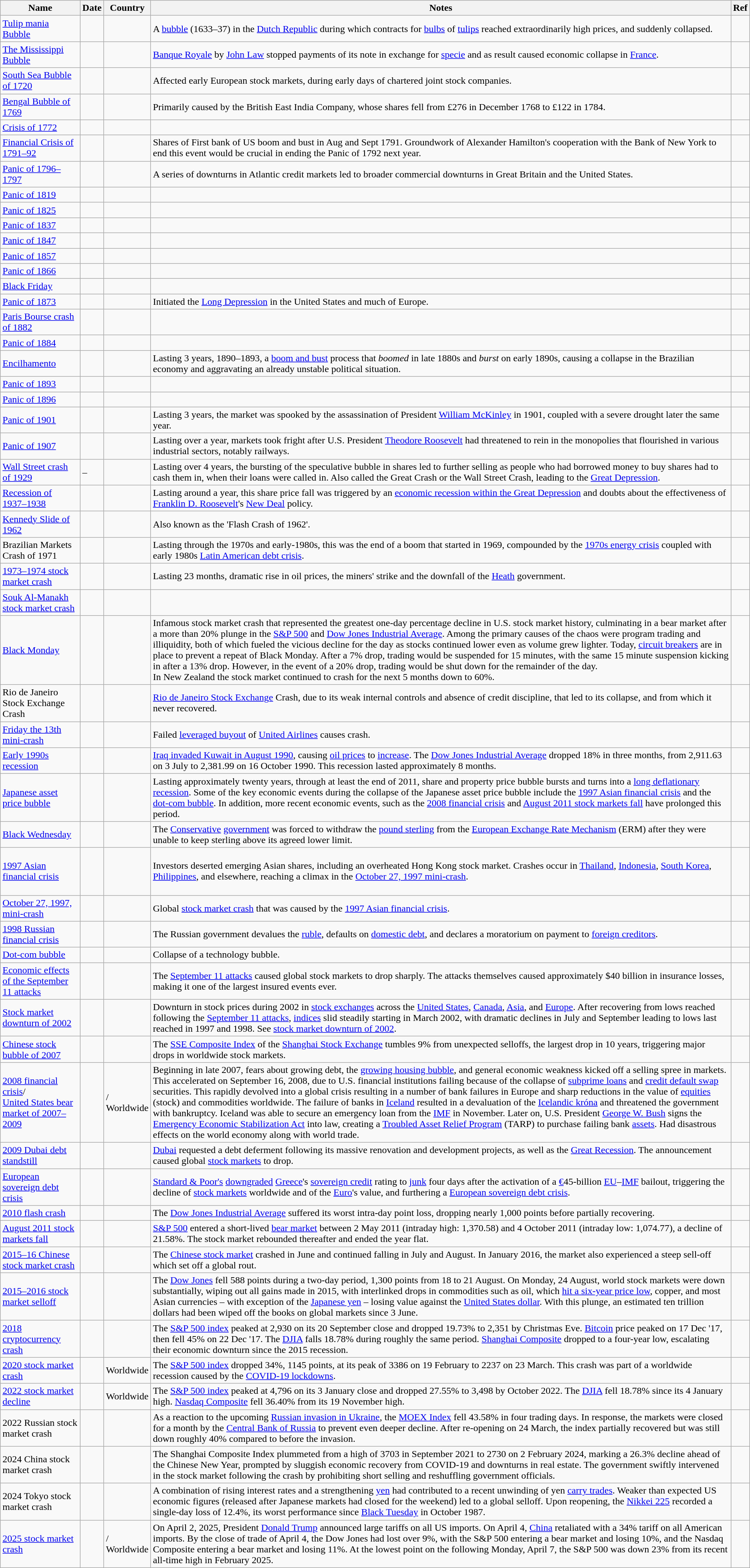<table class="wikitable sortable">
<tr>
<th style="width: 100">Name</th>
<th style="width: 30">Date</th>
<th>Country</th>
<th class="unsortable">Notes</th>
<th>Ref</th>
</tr>
<tr>
<td><a href='#'>Tulip mania Bubble</a></td>
<td></td>
<td></td>
<td>A <a href='#'>bubble</a> (1633–37) in the <a href='#'>Dutch Republic</a> during which contracts for <a href='#'>bulbs</a> of <a href='#'>tulips</a> reached extraordinarily high prices, and suddenly collapsed.</td>
<td></td>
</tr>
<tr>
<td><a href='#'>The Mississippi Bubble</a></td>
<td></td>
<td></td>
<td><a href='#'>Banque Royale</a> by <a href='#'>John Law</a> stopped payments of its note in exchange for <a href='#'>specie</a> and as result caused economic collapse in <a href='#'>France</a>.</td>
<td></td>
</tr>
<tr>
<td><a href='#'>South Sea Bubble of 1720</a></td>
<td></td>
<td></td>
<td>Affected early European stock markets, during early days of chartered joint stock companies.</td>
<td></td>
</tr>
<tr>
<td><a href='#'>Bengal Bubble of 1769</a></td>
<td></td>
<td></td>
<td>Primarily caused by the British East India Company, whose shares fell from £276 in December 1768 to £122 in 1784.</td>
<td></td>
</tr>
<tr>
<td><a href='#'>Crisis of 1772</a></td>
<td></td>
<td><br></td>
<td></td>
<td></td>
</tr>
<tr>
<td><a href='#'>Financial Crisis of 1791–92</a></td>
<td></td>
<td></td>
<td>Shares of First bank of US boom and bust in Aug and Sept 1791. Groundwork of Alexander Hamilton's cooperation with the Bank of New York to end this event would be crucial in ending the Panic of 1792 next year.</td>
<td></td>
</tr>
<tr>
<td><a href='#'>Panic of 1796–1797</a></td>
<td></td>
<td><br></td>
<td>A series of downturns in Atlantic credit markets led to broader commercial downturns in Great Britain and the United States.</td>
<td></td>
</tr>
<tr>
<td><a href='#'>Panic of 1819</a></td>
<td></td>
<td></td>
<td></td>
<td></td>
</tr>
<tr>
<td><a href='#'>Panic of 1825</a></td>
<td></td>
<td></td>
<td></td>
<td></td>
</tr>
<tr>
<td><a href='#'>Panic of 1837</a></td>
<td></td>
<td></td>
<td></td>
<td></td>
</tr>
<tr>
<td><a href='#'>Panic of 1847</a></td>
<td></td>
<td></td>
<td></td>
<td></td>
</tr>
<tr>
<td><a href='#'>Panic of 1857</a></td>
<td></td>
<td></td>
<td></td>
<td></td>
</tr>
<tr>
<td><a href='#'>Panic of 1866</a></td>
<td></td>
<td></td>
<td></td>
<td></td>
</tr>
<tr>
<td><a href='#'>Black Friday</a></td>
<td></td>
<td></td>
<td></td>
<td></td>
</tr>
<tr>
<td><a href='#'>Panic of 1873</a></td>
<td></td>
<td></td>
<td>Initiated the <a href='#'>Long Depression</a> in the United States and much of Europe.</td>
<td></td>
</tr>
<tr>
<td><a href='#'>Paris Bourse crash of 1882</a></td>
<td></td>
<td></td>
<td></td>
<td></td>
</tr>
<tr>
<td><a href='#'>Panic of 1884</a></td>
<td></td>
<td></td>
<td></td>
<td></td>
</tr>
<tr>
<td><a href='#'>Encilhamento</a></td>
<td></td>
<td></td>
<td>Lasting 3 years, 1890–1893, a <a href='#'>boom and bust</a> process that <em>boomed</em> in late 1880s and <em>burst</em> on early 1890s, causing a collapse in the Brazilian economy and aggravating an already unstable political situation.</td>
<td></td>
</tr>
<tr>
<td><a href='#'>Panic of 1893</a></td>
<td></td>
<td></td>
<td></td>
<td></td>
</tr>
<tr>
<td><a href='#'>Panic of 1896</a></td>
<td></td>
<td></td>
<td></td>
<td></td>
</tr>
<tr>
<td><a href='#'>Panic of 1901</a></td>
<td></td>
<td></td>
<td>Lasting 3 years, the market was spooked by the assassination of President <a href='#'>William McKinley</a> in 1901, coupled with a severe drought later the same year.</td>
<td></td>
</tr>
<tr>
<td><a href='#'>Panic of 1907</a></td>
<td></td>
<td></td>
<td>Lasting over a year, markets took fright after U.S. President <a href='#'>Theodore Roosevelt</a> had threatened to rein in the monopolies that flourished in various industrial sectors, notably railways.</td>
<td></td>
</tr>
<tr>
<td><a href='#'>Wall Street crash of 1929</a></td>
<td>–</td>
<td></td>
<td>Lasting over 4 years, the bursting of the speculative bubble in shares led to further selling as people who had borrowed money to buy shares had to cash them in, when their loans were called in. Also called the Great Crash or the Wall Street Crash, leading to the <a href='#'>Great Depression</a>.</td>
<td></td>
</tr>
<tr>
<td><a href='#'>Recession of 1937–1938</a></td>
<td></td>
<td></td>
<td>Lasting around a year, this share price fall was triggered by an <a href='#'>economic recession within the Great Depression</a> and doubts about the effectiveness of <a href='#'>Franklin D. Roosevelt</a>'s <a href='#'>New Deal</a> policy.</td>
<td></td>
</tr>
<tr>
<td><a href='#'>Kennedy Slide of 1962</a></td>
<td></td>
<td></td>
<td>Also known as the 'Flash Crash of 1962'.</td>
<td></td>
</tr>
<tr>
<td>Brazilian Markets Crash of 1971</td>
<td></td>
<td></td>
<td>Lasting through the 1970s and early-1980s, this was the end of a boom that started in 1969, compounded by the <a href='#'>1970s energy crisis</a> coupled with early 1980s <a href='#'>Latin American debt crisis</a>.</td>
<td></td>
</tr>
<tr>
<td><a href='#'>1973–1974 stock market crash</a></td>
<td></td>
<td></td>
<td>Lasting 23 months, dramatic rise in oil prices, the miners' strike and the downfall of the <a href='#'>Heath</a> government.</td>
<td></td>
</tr>
<tr>
<td><a href='#'>Souk Al-Manakh stock market crash</a></td>
<td></td>
<td></td>
<td></td>
<td></td>
</tr>
<tr>
<td><a href='#'>Black Monday</a></td>
<td></td>
<td> <br> </td>
<td>Infamous stock market crash that represented the greatest one-day percentage decline in U.S. stock market history, culminating in a bear market after a more than 20% plunge in the <a href='#'>S&P 500</a> and <a href='#'>Dow Jones Industrial Average</a>. Among the primary causes of the chaos were program trading and illiquidity, both of which fueled the vicious decline for the day as stocks continued lower even as volume grew lighter. Today, <a href='#'>circuit breakers</a> are in place to prevent a repeat of Black Monday. After a 7% drop, trading would be suspended for 15 minutes, with the same 15 minute suspension kicking in after a 13% drop. However, in the event of a 20% drop, trading would be shut down for the remainder of the day.<br>In New Zealand the stock market continued to crash for the next 5 months down to 60%.</td>
<td></td>
</tr>
<tr>
<td>Rio de Janeiro Stock Exchange Crash</td>
<td></td>
<td></td>
<td><a href='#'>Rio de Janeiro Stock Exchange</a> Crash, due to its weak internal controls and absence of credit discipline, that led to its collapse, and from which it never recovered.</td>
<td></td>
</tr>
<tr>
<td><a href='#'>Friday the 13th mini-crash</a></td>
<td></td>
<td></td>
<td>Failed <a href='#'>leveraged buyout</a> of <a href='#'>United Airlines</a> causes crash.</td>
<td></td>
</tr>
<tr>
<td><a href='#'>Early 1990s recession</a></td>
<td></td>
<td></td>
<td><a href='#'>Iraq invaded Kuwait in August 1990</a>, causing <a href='#'>oil prices</a> to <a href='#'>increase</a>. The <a href='#'>Dow Jones Industrial Average</a> dropped 18% in three months, from 2,911.63 on 3 July to 2,381.99 on 16 October 1990. This recession lasted approximately 8 months.</td>
<td></td>
</tr>
<tr>
<td><a href='#'>Japanese asset price bubble</a></td>
<td></td>
<td></td>
<td>Lasting approximately twenty years, through at least the end of 2011, share and property price bubble bursts and turns into a <a href='#'>long deflationary recession</a>. Some of the key economic events during the collapse of the Japanese asset price bubble include the <a href='#'>1997 Asian financial crisis</a> and the <a href='#'>dot-com bubble</a>. In addition, more recent economic events, such as the <a href='#'>2008 financial crisis</a> and <a href='#'>August 2011 stock markets fall</a> have prolonged this period.</td>
<td></td>
</tr>
<tr>
<td><a href='#'>Black Wednesday</a></td>
<td></td>
<td></td>
<td>The <a href='#'>Conservative</a> <a href='#'>government</a> was forced to withdraw the <a href='#'>pound sterling</a> from the <a href='#'>European Exchange Rate Mechanism</a> (ERM) after they were unable to keep sterling above its agreed lower limit.</td>
<td></td>
</tr>
<tr>
<td><a href='#'>1997 Asian financial crisis</a></td>
<td></td>
<td><br><br><br><br></td>
<td>Investors deserted emerging Asian shares, including an overheated Hong Kong stock market. Crashes occur in <a href='#'>Thailand</a>, <a href='#'>Indonesia</a>, <a href='#'>South Korea</a>, <a href='#'>Philippines</a>, and elsewhere, reaching a climax in the <a href='#'>October 27, 1997 mini-crash</a>.</td>
<td></td>
</tr>
<tr>
<td><a href='#'>October 27, 1997, mini-crash</a></td>
<td></td>
<td></td>
<td>Global <a href='#'>stock market crash</a> that was caused by the <a href='#'>1997 Asian financial crisis</a>.</td>
<td></td>
</tr>
<tr>
<td><a href='#'>1998 Russian financial crisis</a></td>
<td></td>
<td></td>
<td>The Russian government devalues the <a href='#'>ruble</a>, defaults on <a href='#'>domestic debt</a>, and declares a moratorium on payment to <a href='#'>foreign creditors</a>.</td>
<td></td>
</tr>
<tr>
<td><a href='#'>Dot-com bubble</a></td>
<td></td>
<td></td>
<td>Collapse of a technology bubble.</td>
<td></td>
</tr>
<tr>
<td><a href='#'>Economic effects of the September 11 attacks</a></td>
<td></td>
<td></td>
<td>The <a href='#'>September 11 attacks</a> caused global stock markets to drop sharply. The attacks themselves caused approximately $40 billion in insurance losses, making it one of the largest insured events ever.</td>
<td></td>
</tr>
<tr>
<td><a href='#'>Stock market downturn of 2002</a></td>
<td></td>
<td></td>
<td>Downturn in stock prices during 2002 in <a href='#'>stock exchanges</a> across the <a href='#'>United States</a>, <a href='#'>Canada</a>, <a href='#'>Asia</a>, and <a href='#'>Europe</a>. After recovering from lows reached following the <a href='#'>September 11 attacks</a>, <a href='#'>indices</a> slid steadily starting in March 2002, with dramatic declines in July and September leading to lows last reached in 1997 and 1998. See <a href='#'>stock market downturn of 2002</a>.</td>
<td></td>
</tr>
<tr>
<td><a href='#'>Chinese stock bubble of 2007</a></td>
<td></td>
<td></td>
<td>The <a href='#'>SSE Composite Index</a> of the <a href='#'>Shanghai Stock Exchange</a> tumbles 9% from unexpected selloffs, the largest drop in 10 years, triggering major drops in worldwide stock markets.</td>
<td></td>
</tr>
<tr>
<td><a href='#'>2008 financial crisis</a>/<br><a href='#'>United States bear market of 2007–2009</a></td>
<td><br></td>
<td>/<br>Worldwide</td>
<td>Beginning in late 2007, fears about growing debt, the <a href='#'>growing housing bubble</a>, and general economic weakness kicked off a selling spree in markets. This accelerated on September 16, 2008, due to U.S. financial institutions failing because of the collapse of <a href='#'>subprime loans</a> and <a href='#'>credit default swap</a> securities. This rapidly devolved into a global crisis resulting in a number of bank failures in Europe and sharp reductions in the value of <a href='#'>equities</a> (stock) and commodities worldwide. The failure of banks in <a href='#'>Iceland</a> resulted in a devaluation of the <a href='#'>Icelandic króna</a> and threatened the government with bankruptcy. Iceland was able to secure an emergency loan from the <a href='#'>IMF</a> in November. Later on, U.S. President <a href='#'>George W. Bush</a> signs the <a href='#'>Emergency Economic Stabilization Act</a> into law, creating a <a href='#'>Troubled Asset Relief Program</a> (TARP) to purchase failing bank <a href='#'>assets</a>. Had disastrous effects on the world economy along with world trade.</td>
<td></td>
</tr>
<tr>
<td><a href='#'>2009 Dubai debt standstill</a></td>
<td></td>
<td></td>
<td><a href='#'>Dubai</a> requested a debt deferment following its massive renovation and development projects, as well as the <a href='#'>Great Recession</a>. The announcement caused global <a href='#'>stock markets</a> to drop.</td>
<td></td>
</tr>
<tr>
<td><a href='#'>European sovereign debt crisis</a></td>
<td></td>
<td></td>
<td><a href='#'>Standard & Poor's</a> <a href='#'>downgraded</a> <a href='#'>Greece</a>'s <a href='#'>sovereign credit</a> rating to <a href='#'>junk</a> four days after the activation of a <a href='#'>€</a>45-billion <a href='#'>EU</a>–<a href='#'>IMF</a> bailout, triggering the decline of <a href='#'>stock markets</a> worldwide and of the <a href='#'>Euro</a>'s value, and furthering a <a href='#'>European sovereign debt crisis</a>.</td>
<td></td>
</tr>
<tr>
<td><a href='#'>2010 flash crash</a></td>
<td></td>
<td></td>
<td>The <a href='#'>Dow Jones Industrial Average</a> suffered its worst intra-day point loss, dropping nearly 1,000 points before partially recovering.</td>
<td></td>
</tr>
<tr>
<td><a href='#'>August 2011 stock markets fall</a></td>
<td></td>
<td></td>
<td><a href='#'>S&P 500</a> entered a short-lived <a href='#'>bear market</a> between 2 May 2011 (intraday high: 1,370.58) and 4 October 2011 (intraday low: 1,074.77), a decline of 21.58%. The stock market rebounded thereafter and ended the year flat.</td>
<td></td>
</tr>
<tr>
<td><a href='#'>2015–16 Chinese stock market crash</a></td>
<td></td>
<td></td>
<td>The <a href='#'>Chinese stock market</a> crashed in June and continued falling in July and August. In January 2016, the market also experienced a steep sell-off which set off a global rout.</td>
<td></td>
</tr>
<tr>
<td><a href='#'>2015–2016 stock market selloff</a></td>
<td></td>
<td></td>
<td>The <a href='#'>Dow Jones</a> fell 588 points during a two-day period, 1,300 points from 18 to 21 August. On Monday, 24 August, world stock markets were down substantially, wiping out all gains made in 2015, with interlinked drops in commodities such as oil, which <a href='#'>hit a six-year price low</a>, copper, and most Asian currencies – with exception of the <a href='#'>Japanese yen</a> – losing value against the <a href='#'>United States dollar</a>. With this plunge, an estimated ten trillion dollars had been wiped off the books on global markets since 3 June.</td>
<td></td>
</tr>
<tr>
<td><a href='#'>2018 cryptocurrency crash</a></td>
<td></td>
<td></td>
<td>The <a href='#'>S&P 500 index</a> peaked at 2,930 on its 20 September close and dropped 19.73% to 2,351 by Christmas Eve. <a href='#'>Bitcoin</a> price peaked on 17 Dec '17, then fell 45% on 22 Dec '17. The <a href='#'>DJIA</a> falls 18.78% during roughly the same period. <a href='#'>Shanghai Composite</a> dropped to a four-year low, escalating their economic downturn since the 2015 recession.</td>
<td></td>
</tr>
<tr>
<td><a href='#'>2020 stock market crash</a></td>
<td></td>
<td>Worldwide</td>
<td>The <a href='#'>S&P 500 index</a> dropped 34%, 1145 points, at its peak of 3386 on 19 February to 2237 on 23 March. This crash was part of a worldwide recession caused by the <a href='#'>COVID-19 lockdowns</a>.</td>
<td></td>
</tr>
<tr>
<td><a href='#'>2022 stock market decline</a></td>
<td></td>
<td>Worldwide</td>
<td>The <a href='#'>S&P 500 index</a> peaked at 4,796 on its 3 January close and dropped 27.55% to 3,498 by October 2022. The <a href='#'>DJIA</a> fell 18.78% since its 4 January high. <a href='#'>Nasdaq Composite</a> fell 36.40% from its 19 November high.</td>
<td></td>
</tr>
<tr>
<td>2022 Russian stock market crash</td>
<td></td>
<td></td>
<td>As a reaction to the upcoming <a href='#'>Russian invasion in Ukraine</a>, the <a href='#'>MOEX Index</a> fell 43.58% in four trading days. In response, the markets were closed for a month by the <a href='#'>Central Bank of Russia</a> to prevent even deeper decline. After re-opening on 24 March, the index partially recovered but was still down roughly 40% compared to before the invasion.</td>
<td></td>
</tr>
<tr>
<td>2024 China stock market crash</td>
<td></td>
<td></td>
<td>The Shanghai Composite Index plummeted from a high of 3703 in September 2021 to 2730 on 2 February 2024, marking a 26.3% decline ahead of the Chinese New Year, prompted by sluggish economic recovery from COVID-19 and downturns in real estate. The government swiftly intervened in the stock market following the crash by prohibiting short selling and reshuffling government officials.</td>
<td></td>
</tr>
<tr>
<td>2024 Tokyo stock market crash</td>
<td></td>
<td></td>
<td>A combination of rising interest rates and a strengthening <a href='#'>yen</a> had contributed to a recent unwinding of yen <a href='#'>carry trades</a>. Weaker than expected US economic figures (released after Japanese markets had closed for the weekend) led to a global selloff. Upon reopening, the <a href='#'>Nikkei 225</a> recorded a single-day loss of 12.4%, its worst performance since <a href='#'>Black Tuesday</a> in October 1987.</td>
<td></td>
</tr>
<tr>
<td><a href='#'>2025 stock market crash</a></td>
<td><br></td>
<td>/<br>Worldwide</td>
<td>On April 2, 2025, President <a href='#'>Donald Trump</a> announced large tariffs on all US imports. On April 4, <a href='#'>China</a> retaliated with a 34% tariff on all American imports. By the close of trade of April 4, the Dow Jones had lost over 9%, with the S&P 500 entering a bear market and losing 10%, and the Nasdaq Composite entering a bear market and losing 11%. At the lowest point on the following Monday, April 7, the S&P 500 was down 23% from its recent all-time high in February 2025.</td>
<td></td>
</tr>
</table>
